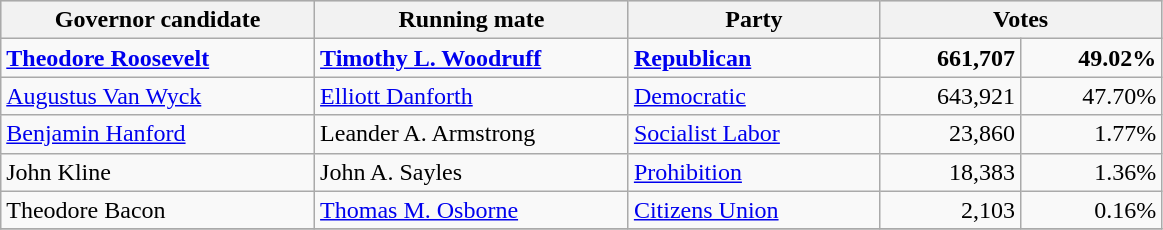<table class=wikitable>
<tr bgcolor=lightgrey>
<th width="20%">Governor candidate</th>
<th width="20%">Running mate</th>
<th width="16%">Party</th>
<th width="18%" colspan="2">Votes</th>
</tr>
<tr>
<td><strong><a href='#'>Theodore Roosevelt</a></strong></td>
<td><strong><a href='#'>Timothy L. Woodruff</a></strong></td>
<td><strong><a href='#'>Republican</a></strong></td>
<td align="right"><strong>661,707</strong></td>
<td align="right"><strong>49.02%</strong></td>
</tr>
<tr>
<td><a href='#'>Augustus Van Wyck</a></td>
<td><a href='#'>Elliott Danforth</a></td>
<td><a href='#'>Democratic</a></td>
<td align="right">643,921</td>
<td align="right">47.70%</td>
</tr>
<tr>
<td><a href='#'>Benjamin Hanford</a></td>
<td>Leander A. Armstrong</td>
<td><a href='#'>Socialist Labor</a></td>
<td align="right">23,860</td>
<td align="right">1.77%</td>
</tr>
<tr>
<td>John Kline</td>
<td>John A. Sayles</td>
<td><a href='#'>Prohibition</a></td>
<td align="right">18,383</td>
<td align="right">1.36%</td>
</tr>
<tr>
<td>Theodore Bacon</td>
<td><a href='#'>Thomas M. Osborne</a></td>
<td><a href='#'>Citizens Union</a></td>
<td align="right">2,103</td>
<td align="right">0.16%</td>
</tr>
<tr>
</tr>
</table>
